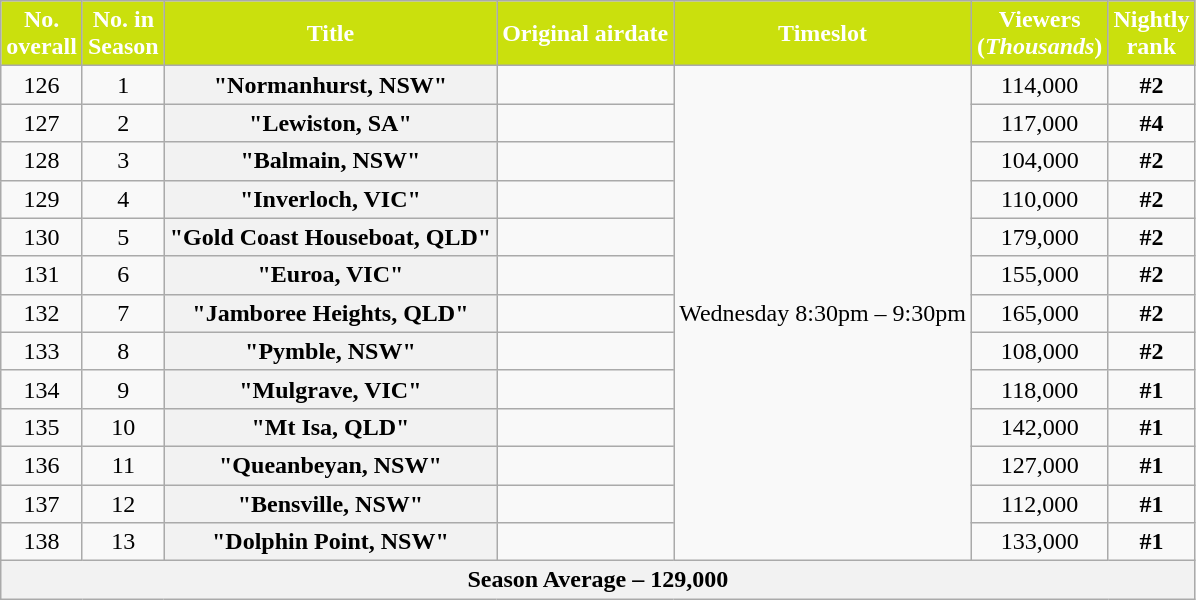<table class="wikitable" style="text-align:center;">
<tr>
<th scope="col" style="background:#CAE00D; color:white;">No. <br>overall</th>
<th scope="col" style="background:#CAE00D; color:white;">No. in<br> Season</th>
<th scope="col" style="background:#CAE00D; color:white;">Title</th>
<th scope="col" style="background:#CAE00D; color:white;">Original airdate</th>
<th scope="row" style="background:#CAE00D; color:white;">Timeslot</th>
<th scope="col" style="background:#CAE00D; color:white;">Viewers<br>(<em>Thousands</em>)</th>
<th scope="col" style="background:#CAE00D; color:white;">Nightly<br>rank</th>
</tr>
<tr>
<td>126</td>
<td>1</td>
<th>"Normanhurst, NSW"</th>
<td></td>
<td rowspan="13">Wednesday 8:30pm – 9:30pm</td>
<td>114,000</td>
<td><strong>#2</strong></td>
</tr>
<tr>
<td>127</td>
<td>2</td>
<th>"Lewiston, SA"</th>
<td></td>
<td>117,000</td>
<td><strong>#4</strong></td>
</tr>
<tr>
<td>128</td>
<td>3</td>
<th>"Balmain, NSW"</th>
<td></td>
<td>104,000</td>
<td><strong>#2</strong></td>
</tr>
<tr>
<td>129</td>
<td>4</td>
<th>"Inverloch, VIC"</th>
<td></td>
<td>110,000</td>
<td><strong>#2</strong></td>
</tr>
<tr>
<td>130</td>
<td>5</td>
<th>"Gold Coast Houseboat, QLD"</th>
<td></td>
<td>179,000</td>
<td><strong>#2</strong></td>
</tr>
<tr>
<td>131</td>
<td>6</td>
<th>"Euroa, VIC"</th>
<td></td>
<td>155,000</td>
<td><strong>#2</strong></td>
</tr>
<tr>
<td>132</td>
<td>7</td>
<th>"Jamboree Heights, QLD"</th>
<td></td>
<td>165,000</td>
<td><strong>#2</strong></td>
</tr>
<tr>
<td>133</td>
<td>8</td>
<th>"Pymble, NSW"</th>
<td></td>
<td>108,000</td>
<td><strong>#2</strong></td>
</tr>
<tr>
<td>134</td>
<td>9</td>
<th>"Mulgrave, VIC"</th>
<td></td>
<td>118,000</td>
<td><strong>#1</strong></td>
</tr>
<tr>
<td>135</td>
<td>10</td>
<th>"Mt Isa, QLD"</th>
<td></td>
<td>142,000</td>
<td><strong>#1</strong></td>
</tr>
<tr>
<td>136</td>
<td>11</td>
<th>"Queanbeyan, NSW"</th>
<td></td>
<td>127,000</td>
<td><strong>#1</strong></td>
</tr>
<tr>
<td>137</td>
<td>12</td>
<th>"Bensville, NSW"</th>
<td></td>
<td>112,000</td>
<td><strong>#1</strong></td>
</tr>
<tr>
<td>138</td>
<td>13</td>
<th>"Dolphin Point, NSW"</th>
<td></td>
<td>133,000</td>
<td><strong>#1</strong></td>
</tr>
<tr>
<th colspan="7">Season Average – 129,000</th>
</tr>
</table>
